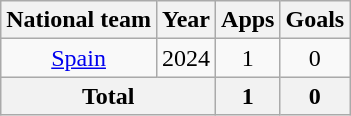<table class="wikitable" style="text-align:center">
<tr>
<th>National team</th>
<th>Year</th>
<th>Apps</th>
<th>Goals</th>
</tr>
<tr>
<td><a href='#'>Spain</a></td>
<td>2024</td>
<td>1</td>
<td>0</td>
</tr>
<tr>
<th colspan="2">Total</th>
<th>1</th>
<th>0</th>
</tr>
</table>
